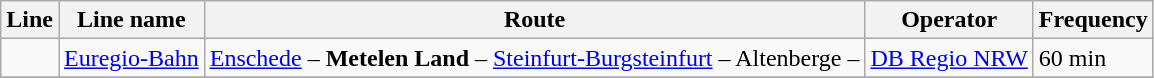<table class="wikitable">
<tr class="hintergrundfarbe5">
<th>Line</th>
<th>Line name</th>
<th>Route</th>
<th>Operator</th>
<th>Frequency</th>
</tr>
<tr>
<td align="center"></td>
<td><a href='#'>Euregio-Bahn</a></td>
<td><a href='#'>Enschede</a> –  <strong>Metelen Land</strong> – <a href='#'>Steinfurt-Burgsteinfurt</a> – Altenberge –  </td>
<td style="white-space:nowrap;"><a href='#'>DB Regio NRW</a></td>
<td style="white-space:nowrap;">60 min</td>
</tr>
<tr>
</tr>
</table>
